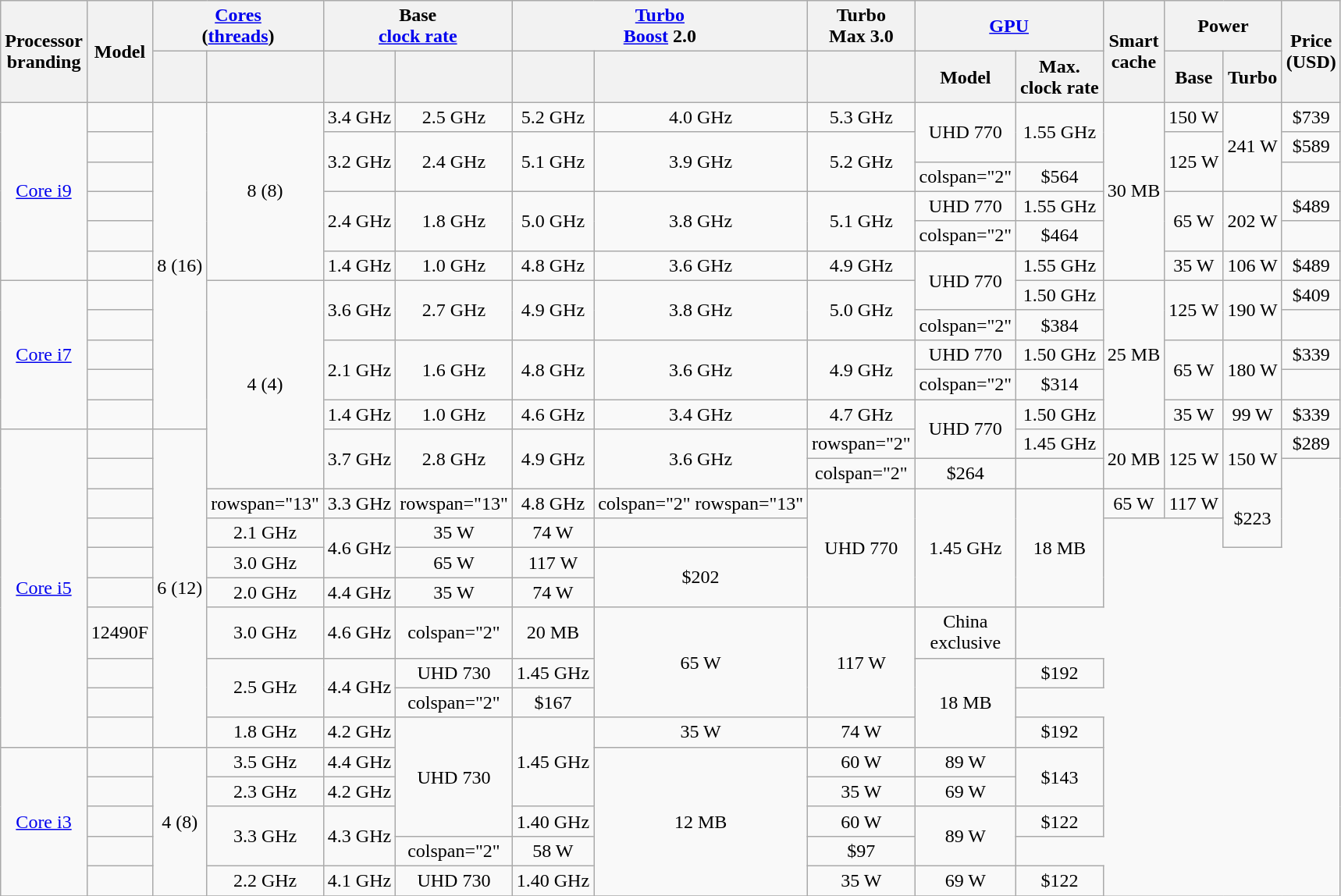<table class="wikitable sortable" style="text-align:center;">
<tr>
<th rowspan="2">Processor <br>branding</th>
<th rowspan="2">Model</th>
<th colspan="2"><a href='#'>Cores</a> <br>(<a href='#'>threads</a>)</th>
<th colspan="2">Base <br><a href='#'>clock rate</a></th>
<th colspan="2"><a href='#'>Turbo<br>Boost</a> 2.0</th>
<th>Turbo <br>Max 3.0</th>
<th colspan="2"><a href='#'>GPU</a></th>
<th rowspan="2">Smart <br>cache</th>
<th colspan="2">Power</th>
<th rowspan="2">Price <br>(USD)</th>
</tr>
<tr>
<th></th>
<th></th>
<th></th>
<th></th>
<th></th>
<th></th>
<th></th>
<th>Model</th>
<th>Max. <br>clock rate</th>
<th>Base</th>
<th>Turbo</th>
</tr>
<tr>
<td rowspan="6"><a href='#'>Core i9</a></td>
<td></td>
<td rowspan="11">8 (16)</td>
<td rowspan="6">8 (8)</td>
<td>3.4 GHz</td>
<td>2.5 GHz</td>
<td>5.2 GHz</td>
<td>4.0 GHz</td>
<td>5.3 GHz</td>
<td rowspan="2">UHD 770</td>
<td rowspan="2">1.55 GHz</td>
<td rowspan="6">30 MB</td>
<td>150 W</td>
<td rowspan="3">241 W</td>
<td>$739</td>
</tr>
<tr>
<td></td>
<td rowspan="2">3.2 GHz</td>
<td rowspan="2">2.4 GHz</td>
<td rowspan="2">5.1 GHz</td>
<td rowspan="2">3.9 GHz</td>
<td rowspan="2">5.2 GHz</td>
<td rowspan="2">125 W</td>
<td>$589</td>
</tr>
<tr>
<td></td>
<td>colspan="2" </td>
<td>$564</td>
</tr>
<tr>
<td></td>
<td rowspan="2">2.4 GHz</td>
<td rowspan="2">1.8 GHz</td>
<td rowspan="2">5.0 GHz</td>
<td rowspan="2">3.8 GHz</td>
<td rowspan="2">5.1 GHz</td>
<td>UHD 770</td>
<td>1.55 GHz</td>
<td rowspan="2">65 W</td>
<td rowspan="2">202 W</td>
<td>$489</td>
</tr>
<tr>
<td></td>
<td>colspan="2" </td>
<td>$464</td>
</tr>
<tr>
<td></td>
<td>1.4 GHz</td>
<td>1.0 GHz</td>
<td>4.8 GHz</td>
<td>3.6 GHz</td>
<td>4.9 GHz</td>
<td rowspan="2">UHD 770</td>
<td>1.55 GHz</td>
<td>35 W</td>
<td>106 W</td>
<td>$489</td>
</tr>
<tr>
<td rowspan="5"><a href='#'>Core i7</a></td>
<td></td>
<td rowspan="7">4 (4)</td>
<td rowspan="2">3.6 GHz</td>
<td rowspan="2">2.7 GHz</td>
<td rowspan="2">4.9 GHz</td>
<td rowspan="2">3.8 GHz</td>
<td rowspan="2">5.0 GHz</td>
<td>1.50 GHz</td>
<td rowspan="5">25 MB</td>
<td rowspan="2">125 W</td>
<td rowspan="2">190 W</td>
<td>$409</td>
</tr>
<tr>
<td></td>
<td>colspan="2" </td>
<td>$384</td>
</tr>
<tr>
<td></td>
<td rowspan="2">2.1 GHz</td>
<td rowspan="2">1.6 GHz</td>
<td rowspan="2">4.8 GHz</td>
<td rowspan="2">3.6 GHz</td>
<td rowspan="2">4.9 GHz</td>
<td>UHD 770</td>
<td>1.50 GHz</td>
<td rowspan="2">65 W</td>
<td rowspan="2">180 W</td>
<td>$339</td>
</tr>
<tr>
<td></td>
<td>colspan="2" </td>
<td>$314</td>
</tr>
<tr>
<td></td>
<td>1.4 GHz</td>
<td>1.0 GHz</td>
<td>4.6 GHz</td>
<td>3.4 GHz</td>
<td>4.7 GHz</td>
<td rowspan="2">UHD 770</td>
<td>1.50 GHz</td>
<td>35 W</td>
<td>99 W</td>
<td>$339</td>
</tr>
<tr>
<td rowspan="10"><a href='#'>Core i5</a></td>
<td></td>
<td rowspan="10">6 (12)</td>
<td rowspan="2">3.7 GHz</td>
<td rowspan="2">2.8 GHz</td>
<td rowspan="2">4.9 GHz</td>
<td rowspan="2">3.6 GHz</td>
<td>rowspan="2" </td>
<td>1.45 GHz</td>
<td rowspan="2">20 MB</td>
<td rowspan="2">125 W</td>
<td rowspan="2">150 W</td>
<td>$289</td>
</tr>
<tr>
<td></td>
<td>colspan="2" </td>
<td>$264</td>
</tr>
<tr>
<td></td>
<td>rowspan="13" </td>
<td>3.3 GHz</td>
<td>rowspan="13" </td>
<td>4.8 GHz</td>
<td>colspan="2" rowspan="13" </td>
<td rowspan="4">UHD 770</td>
<td rowspan="4">1.45 GHz</td>
<td rowspan="4">18 MB</td>
<td>65 W</td>
<td>117 W</td>
<td rowspan="2">$223</td>
</tr>
<tr>
<td></td>
<td>2.1 GHz</td>
<td rowspan="2">4.6 GHz</td>
<td>35 W</td>
<td>74 W</td>
</tr>
<tr>
<td></td>
<td>3.0 GHz</td>
<td>65 W</td>
<td>117 W</td>
<td rowspan="2">$202</td>
</tr>
<tr>
<td></td>
<td>2.0 GHz</td>
<td>4.4 GHz</td>
<td>35 W</td>
<td>74 W</td>
</tr>
<tr>
<td>12490F</td>
<td>3.0 GHz</td>
<td>4.6 GHz</td>
<td>colspan="2" </td>
<td>20 MB</td>
<td rowspan="3">65 W</td>
<td rowspan="3">117 W</td>
<td>China<br>exclusive</td>
</tr>
<tr>
<td></td>
<td rowspan="2">2.5 GHz</td>
<td rowspan="2">4.4 GHz</td>
<td>UHD 730</td>
<td>1.45 GHz</td>
<td rowspan="3">18 MB</td>
<td>$192</td>
</tr>
<tr>
<td></td>
<td>colspan="2" </td>
<td>$167</td>
</tr>
<tr>
<td></td>
<td>1.8 GHz</td>
<td>4.2 GHz</td>
<td rowspan="4">UHD 730</td>
<td rowspan="3">1.45 GHz</td>
<td>35 W</td>
<td>74 W</td>
<td>$192</td>
</tr>
<tr>
<td rowspan="5"><a href='#'>Core i3</a></td>
<td></td>
<td rowspan="5">4 (8)</td>
<td>3.5 GHz</td>
<td>4.4 GHz</td>
<td rowspan="5">12 MB</td>
<td>60 W</td>
<td>89 W</td>
<td rowspan="2">$143</td>
</tr>
<tr>
<td></td>
<td>2.3 GHz</td>
<td>4.2 GHz</td>
<td>35 W</td>
<td>69 W</td>
</tr>
<tr>
<td></td>
<td rowspan="2">3.3 GHz</td>
<td rowspan="2">4.3 GHz</td>
<td>1.40 GHz</td>
<td>60 W</td>
<td rowspan="2">89 W</td>
<td>$122</td>
</tr>
<tr>
<td></td>
<td>colspan="2" </td>
<td>58 W</td>
<td>$97</td>
</tr>
<tr>
<td></td>
<td>2.2 GHz</td>
<td>4.1 GHz</td>
<td>UHD 730</td>
<td>1.40 GHz</td>
<td>35 W</td>
<td>69 W</td>
<td>$122</td>
</tr>
<tr>
</tr>
</table>
